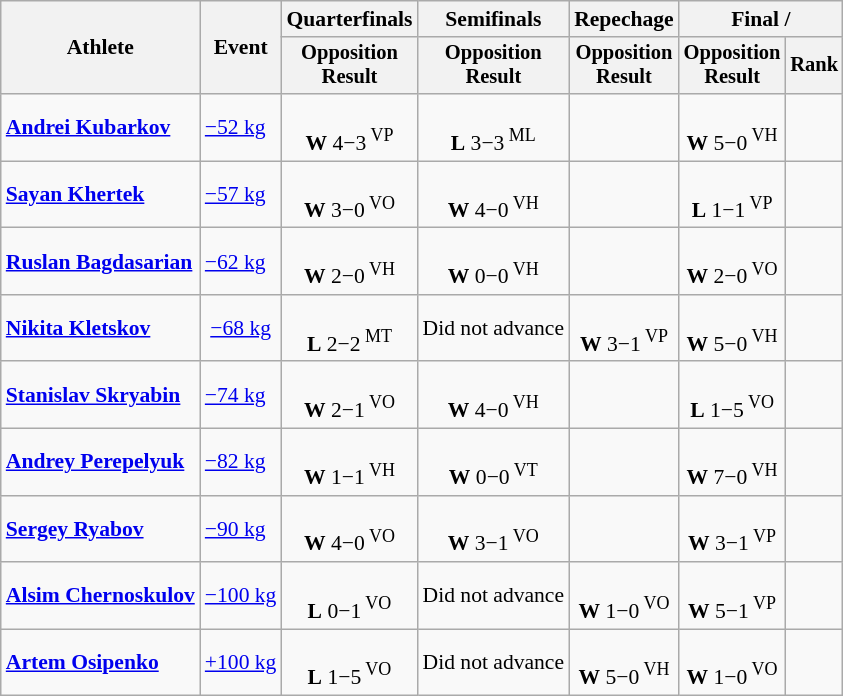<table class="wikitable" style="text-align:center; font-size:90%">
<tr>
<th rowspan=2>Athlete</th>
<th rowspan=2>Event</th>
<th>Quarterfinals</th>
<th>Semifinals</th>
<th>Repechage</th>
<th colspan=2>Final / </th>
</tr>
<tr style="font-size:95%">
<th>Opposition<br>Result</th>
<th>Opposition<br>Result</th>
<th>Opposition<br>Result</th>
<th>Opposition<br>Result</th>
<th>Rank</th>
</tr>
<tr>
<td align=left><strong><a href='#'>Andrei Kubarkov</a></strong></td>
<td align=left><a href='#'>−52 kg</a></td>
<td><br><strong>W</strong> 4−3<sup> VP</sup></td>
<td><br><strong>L</strong> 3−3<sup> ML</sup></td>
<td></td>
<td><br><strong>W</strong> 5−0<sup> VH</sup></td>
<td></td>
</tr>
<tr>
<td align=left><strong><a href='#'>Sayan Khertek</a></strong></td>
<td align=left><a href='#'>−57 kg</a></td>
<td><br><strong>W</strong> 3−0<sup> VO</sup></td>
<td><br><strong>W</strong> 4−0<sup> VH</sup></td>
<td></td>
<td><br><strong>L</strong> 1−1<sup> VP</sup></td>
<td></td>
</tr>
<tr>
<td align=left><strong><a href='#'>Ruslan Bagdasarian</a></strong></td>
<td align=left><a href='#'>−62 kg</a></td>
<td><br><strong>W</strong> 2−0<sup> VH</sup></td>
<td><br><strong>W</strong> 0−0<sup> VH</sup></td>
<td></td>
<td><br><strong>W</strong> 2−0<sup> VO</sup></td>
<td></td>
</tr>
<tr>
<td align=left><strong><a href='#'>Nikita Kletskov</a></strong></td>
<td><a href='#'>−68 kg</a></td>
<td><br><strong>L</strong> 2−2<sup> MT</sup></td>
<td>Did not advance</td>
<td><br><strong>W</strong> 3−1<sup> VP</sup></td>
<td><br><strong>W</strong> 5−0<sup> VH</sup></td>
<td></td>
</tr>
<tr>
<td align=left><strong><a href='#'>Stanislav Skryabin</a></strong></td>
<td align=left><a href='#'>−74 kg</a></td>
<td><br><strong>W</strong> 2−1<sup> VO</sup></td>
<td><br><strong>W</strong> 4−0<sup> VH</sup></td>
<td></td>
<td><br><strong>L</strong> 1−5<sup> VO</sup></td>
<td></td>
</tr>
<tr>
<td align=left><strong><a href='#'>Andrey Perepelyuk</a></strong></td>
<td align=left><a href='#'>−82 kg</a></td>
<td><br><strong>W</strong> 1−1<sup> VH</sup></td>
<td><br><strong>W</strong> 0−0<sup> VT</sup></td>
<td></td>
<td><br><strong>W</strong> 7−0<sup> VH</sup></td>
<td></td>
</tr>
<tr>
<td align=left><strong><a href='#'>Sergey Ryabov</a></strong></td>
<td align=left><a href='#'>−90 kg</a></td>
<td><br><strong>W</strong> 4−0<sup> VO</sup></td>
<td><br><strong>W</strong> 3−1<sup> VO</sup></td>
<td></td>
<td><br><strong>W</strong> 3−1<sup> VP</sup></td>
<td></td>
</tr>
<tr>
<td align=left><strong><a href='#'>Alsim Chernoskulov</a></strong></td>
<td><a href='#'>−100 kg</a></td>
<td><br><strong>L</strong> 0−1<sup> VO</sup></td>
<td>Did not advance</td>
<td><br><strong>W</strong> 1−0<sup> VO</sup></td>
<td><br><strong>W</strong> 5−1<sup> VP</sup></td>
<td></td>
</tr>
<tr>
<td align=left><strong><a href='#'>Artem Osipenko</a></strong></td>
<td align=left><a href='#'>+100 kg</a></td>
<td><br><strong>L</strong> 1−5<sup> VO</sup></td>
<td>Did not advance</td>
<td><br><strong>W</strong> 5−0<sup> VH</sup></td>
<td><br><strong>W</strong> 1−0<sup> VO</sup></td>
<td></td>
</tr>
</table>
